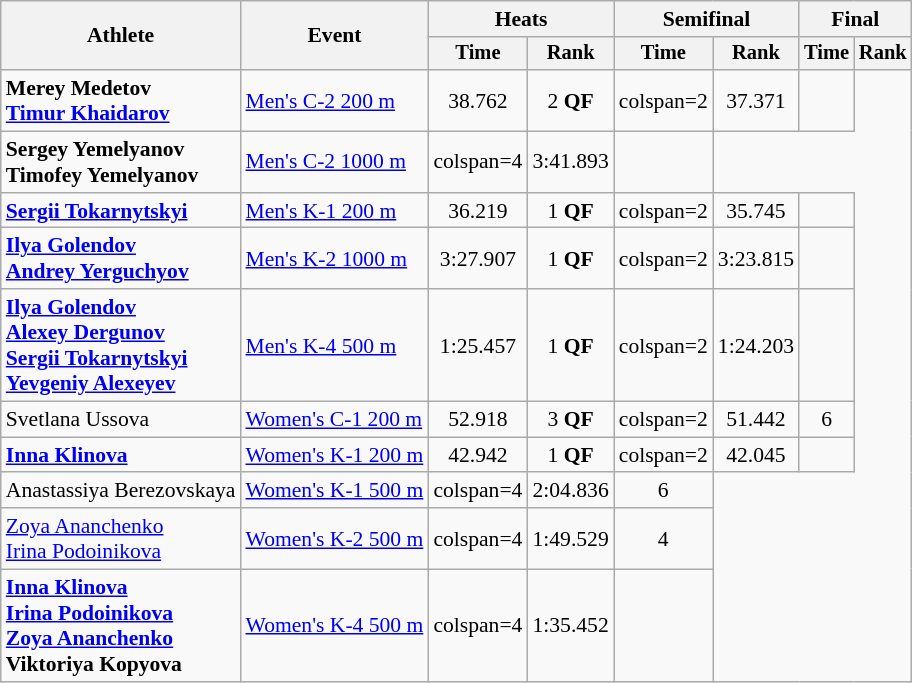<table class=wikitable style=font-size:90%;text-align:center>
<tr>
<th rowspan=2>Athlete</th>
<th rowspan=2>Event</th>
<th colspan=2>Heats</th>
<th colspan=2>Semifinal</th>
<th colspan=2>Final</th>
</tr>
<tr style="font-size:95%">
<th>Time</th>
<th>Rank</th>
<th>Time</th>
<th>Rank</th>
<th>Time</th>
<th>Rank</th>
</tr>
<tr>
<td align=left><strong>Merey Medetov<br><a href='#'>Timur Khaidarov</a></strong></td>
<td align=left><a href='#'>Men's C-2 200 m</a></td>
<td>38.762</td>
<td>2 <strong>QF</strong></td>
<td>colspan=2 </td>
<td>37.371</td>
<td></td>
</tr>
<tr>
<td align=left><strong>Sergey Yemelyanov<br>Timofey Yemelyanov</strong></td>
<td align=left><a href='#'>Men's C-2 1000 m</a></td>
<td>colspan=4 </td>
<td>3:41.893</td>
<td></td>
</tr>
<tr>
<td align=left><strong><a href='#'>Sergii Tokarnytskyi</a></strong></td>
<td align=left><a href='#'>Men's K-1 200 m</a></td>
<td>36.219</td>
<td>1 <strong>QF</strong></td>
<td>colspan=2 </td>
<td>35.745</td>
<td></td>
</tr>
<tr>
<td align=left><strong><a href='#'>Ilya Golendov</a><br><a href='#'>Andrey Yerguchyov</a></strong></td>
<td align=left><a href='#'>Men's K-2 1000 m</a></td>
<td>3:27.907</td>
<td>1 <strong>QF</strong></td>
<td>colspan=2 </td>
<td>3:23.815</td>
<td></td>
</tr>
<tr>
<td align=left><strong><a href='#'>Ilya Golendov</a><br><a href='#'>Alexey Dergunov</a><br><a href='#'>Sergii Tokarnytskyi</a><br><a href='#'>Yevgeniy Alexeyev</a></strong></td>
<td align=left><a href='#'>Men's K-4 500 m</a></td>
<td>1:25.457</td>
<td>1 <strong>QF</strong></td>
<td>colspan=2 </td>
<td>1:24.203</td>
<td></td>
</tr>
<tr>
<td align=left>Svetlana Ussova</td>
<td align=left><a href='#'>Women's C-1 200 m</a></td>
<td>52.918</td>
<td>3 <strong>QF</strong></td>
<td>colspan=2 </td>
<td>51.442</td>
<td>6</td>
</tr>
<tr>
<td align=left><strong><a href='#'>Inna Klinova</a></strong></td>
<td align=left><a href='#'>Women's K-1 200 m</a></td>
<td>42.942</td>
<td>1 <strong>QF</strong></td>
<td>colspan=2 </td>
<td>42.045</td>
<td></td>
</tr>
<tr>
<td align=left>Anastassiya Berezovskaya</td>
<td align=left><a href='#'>Women's K-1 500 m</a></td>
<td>colspan=4 </td>
<td>2:04.836</td>
<td>6</td>
</tr>
<tr>
<td align=left><a href='#'>Zoya Ananchenko</a><br><a href='#'>Irina Podoinikova</a></td>
<td align=left><a href='#'>Women's K-2 500 m</a></td>
<td>colspan=4 </td>
<td>1:49.529</td>
<td>4</td>
</tr>
<tr>
<td align=left><strong><a href='#'>Inna Klinova</a><br><a href='#'>Irina Podoinikova</a><br><a href='#'>Zoya Ananchenko</a><br>Viktoriya Kopyova</strong></td>
<td align=left><a href='#'>Women's K-4 500 m</a></td>
<td>colspan=4 </td>
<td>1:35.452</td>
<td></td>
</tr>
</table>
